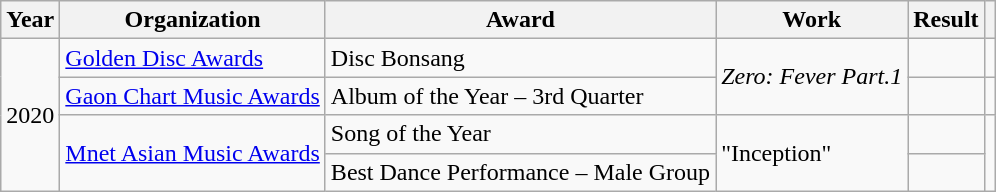<table class="wikitable sortable">
<tr>
<th>Year</th>
<th>Organization</th>
<th>Award</th>
<th>Work</th>
<th>Result</th>
<th class="unsortable"></th>
</tr>
<tr>
<td rowspan="4">2020</td>
<td><a href='#'>Golden Disc Awards</a></td>
<td>Disc Bonsang</td>
<td rowspan="2"><em>Zero: Fever Part.1</em></td>
<td></td>
<td></td>
</tr>
<tr>
<td><a href='#'>Gaon Chart Music Awards</a></td>
<td>Album of the Year – 3rd Quarter</td>
<td></td>
<td></td>
</tr>
<tr>
<td rowspan="2"><a href='#'>Mnet Asian Music Awards</a></td>
<td>Song of the Year</td>
<td rowspan="2">"Inception"</td>
<td></td>
<td rowspan="2"></td>
</tr>
<tr>
<td>Best Dance Performance – Male Group</td>
<td></td>
</tr>
</table>
